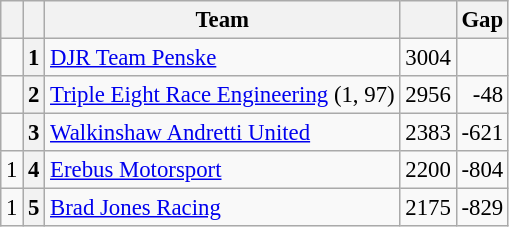<table class="wikitable" style="font-size: 95%;">
<tr>
<th></th>
<th></th>
<th>Team</th>
<th></th>
<th>Gap</th>
</tr>
<tr>
<td align="left"></td>
<th>1</th>
<td><a href='#'>DJR Team Penske</a></td>
<td align="right">3004</td>
<td align="right"></td>
</tr>
<tr>
<td align="left"></td>
<th>2</th>
<td><a href='#'>Triple Eight Race Engineering</a> (1, 97)</td>
<td align="right">2956</td>
<td align="right">-48</td>
</tr>
<tr>
<td align="left"></td>
<th>3</th>
<td><a href='#'>Walkinshaw Andretti United</a></td>
<td align="right">2383</td>
<td align="right">-621</td>
</tr>
<tr>
<td align="left"> 1</td>
<th>4</th>
<td><a href='#'>Erebus Motorsport</a></td>
<td align="right">2200</td>
<td align="right">-804</td>
</tr>
<tr>
<td align="left"> 1</td>
<th>5</th>
<td><a href='#'>Brad Jones Racing</a></td>
<td align="right">2175</td>
<td align="right">-829</td>
</tr>
</table>
